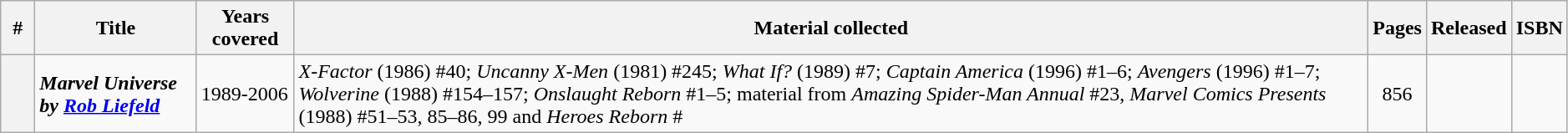<table class="wikitable sortable" width=99%>
<tr>
<th class="unsortable" width=20px>#</th>
<th>Title</th>
<th>Years covered</th>
<th class="unsortable">Material collected</th>
<th>Pages</th>
<th>Released</th>
<th class="unsortable">ISBN</th>
</tr>
<tr>
<th style="background-color: light grey;"></th>
<td><strong><em>Marvel Universe by <a href='#'>Rob Liefeld</a></em></strong></td>
<td>1989-2006</td>
<td><em>X-Factor</em> (1986) #40; <em>Uncanny X-Men</em> (1981) #245; <em>What If?</em> (1989) #7; <em>Captain America</em> (1996) #1–6; <em>Avengers</em> (1996) #1–7; <em>Wolverine</em> (1988) #154–157; <em>Onslaught Reborn</em> #1–5; material from <em>Amazing Spider-Man Annual</em> #23, <em>Marvel Comics Presents</em> (1988) #51–53, 85–86, 99 and <em>Heroes Reborn</em> #</td>
<td style="text-align: center;">856</td>
<td></td>
<td></td>
</tr>
</table>
